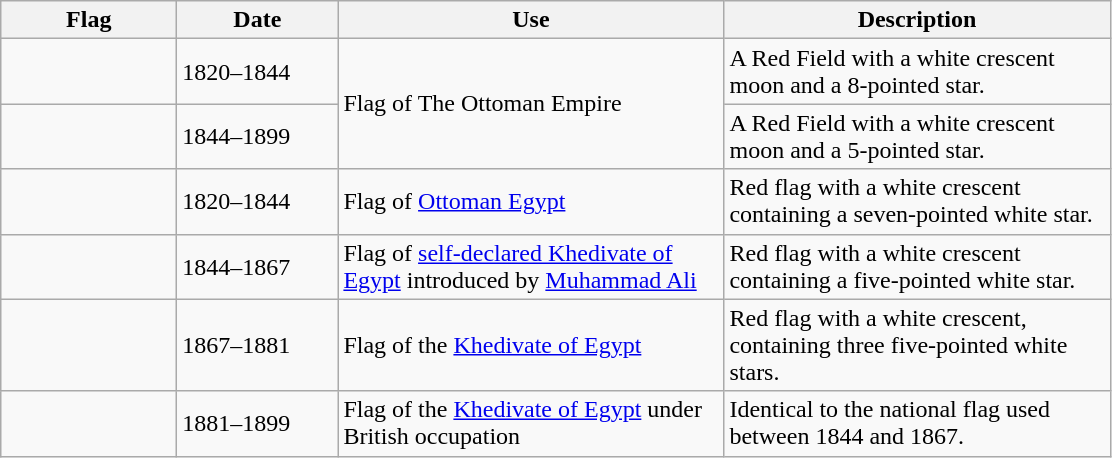<table class="wikitable">
<tr>
<th style="width:110px;">Flag</th>
<th style="width:100px;">Date</th>
<th style="width:250px;">Use</th>
<th style="width:250px;">Description</th>
</tr>
<tr>
<td></td>
<td>1820–1844</td>
<td rowspan="2">Flag of The Ottoman Empire</td>
<td>A Red Field with a white crescent moon and a 8-pointed star.</td>
</tr>
<tr>
<td></td>
<td>1844–1899</td>
<td>A Red Field with a white crescent moon and a 5-pointed star.</td>
</tr>
<tr>
<td></td>
<td>1820–1844</td>
<td>Flag of <a href='#'>Ottoman Egypt</a></td>
<td>Red flag with a white crescent containing a seven-pointed white star.</td>
</tr>
<tr>
<td></td>
<td>1844–1867</td>
<td>Flag of <a href='#'>self-declared Khedivate of Egypt</a> introduced by <a href='#'>Muhammad Ali</a></td>
<td>Red flag with a white crescent containing a five-pointed white star.</td>
</tr>
<tr>
<td></td>
<td>1867–1881</td>
<td>Flag of the <a href='#'>Khedivate of Egypt</a></td>
<td>Red flag with a white crescent, containing three five-pointed white stars.</td>
</tr>
<tr>
<td></td>
<td>1881–1899</td>
<td>Flag of the <a href='#'>Khedivate of Egypt</a> under British occupation</td>
<td>Identical to the national flag used between 1844 and 1867.</td>
</tr>
</table>
